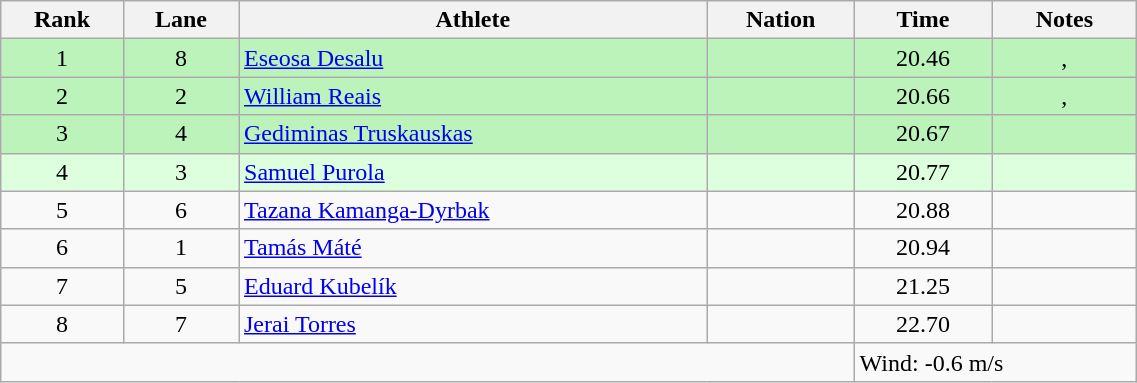<table class="wikitable sortable" style="text-align:center;width: 60%;">
<tr>
<th scope="col">Rank</th>
<th scope="col">Lane</th>
<th scope="col">Athlete</th>
<th scope="col">Nation</th>
<th scope="col">Time</th>
<th scope="col">Notes</th>
</tr>
<tr bgcolor=bbf3bb>
<td>1</td>
<td>8</td>
<td align=left><a href='#'>Eseosa Desalu</a></td>
<td align=left></td>
<td>20.46</td>
<td>, </td>
</tr>
<tr bgcolor=bbf3bb>
<td>2</td>
<td>2</td>
<td align=left><a href='#'>William Reais</a></td>
<td align=left></td>
<td>20.66</td>
<td>, </td>
</tr>
<tr bgcolor=bbf3bb>
<td>3</td>
<td>4</td>
<td align=left><a href='#'>Gediminas Truskauskas</a></td>
<td align=left></td>
<td>20.67</td>
<td></td>
</tr>
<tr bgcolor=ddffdd>
<td>4</td>
<td>3</td>
<td align=left><a href='#'>Samuel Purola</a></td>
<td align=left></td>
<td>20.77</td>
<td></td>
</tr>
<tr>
<td>5</td>
<td>6</td>
<td align=left><a href='#'>Tazana Kamanga-Dyrbak</a></td>
<td align=left></td>
<td>20.88</td>
<td></td>
</tr>
<tr>
<td>6</td>
<td>1</td>
<td align=left><a href='#'>Tamás Máté</a></td>
<td align=left></td>
<td>20.94</td>
<td></td>
</tr>
<tr>
<td>7</td>
<td>5</td>
<td align=left><a href='#'>Eduard Kubelík</a></td>
<td align=left></td>
<td>21.25</td>
<td></td>
</tr>
<tr>
<td>8</td>
<td>7</td>
<td align=left><a href='#'>Jerai Torres</a></td>
<td align=left></td>
<td>22.70</td>
<td></td>
</tr>
<tr class="sortbottom">
<td colspan="4"></td>
<td colspan="2" style="text-align:left;">Wind: -0.6 m/s</td>
</tr>
</table>
